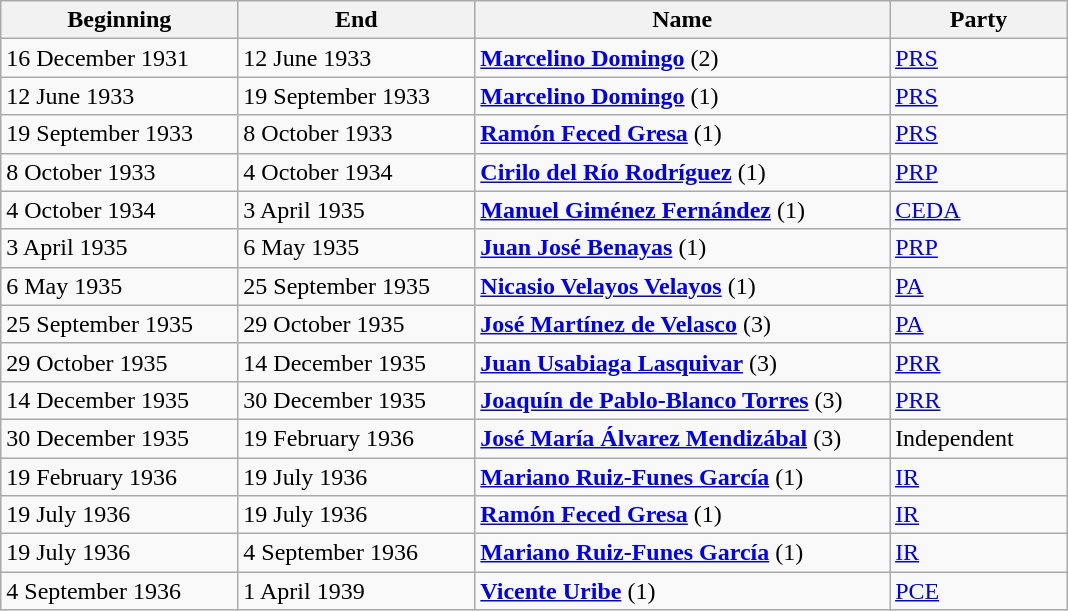<table class="wikitable">
<tr>
<th style="width:20%">Beginning</th>
<th style="width:20%">End</th>
<th style="width:35%">Name</th>
<th style="width:15%">Party</th>
</tr>
<tr>
<td>16 December 1931</td>
<td>12 June 1933</td>
<td><strong> <a href='#'>Marcelino Domingo</a></strong> (2)</td>
<td><a href='#'>PRS</a></td>
</tr>
<tr>
<td>12 June 1933</td>
<td>19 September 1933</td>
<td><strong> <a href='#'>Marcelino Domingo</a></strong> (1)</td>
<td><a href='#'>PRS</a></td>
</tr>
<tr>
<td>19 September 1933</td>
<td>8 October 1933</td>
<td><strong><a href='#'>Ramón Feced Gresa</a></strong> (1)</td>
<td><a href='#'>PRS</a></td>
</tr>
<tr>
<td>8 October 1933</td>
<td>4 October 1934</td>
<td><strong><a href='#'>Cirilo del Río Rodríguez</a></strong> (1)</td>
<td><a href='#'>PRP</a></td>
</tr>
<tr>
<td>4 October 1934</td>
<td>3 April 1935</td>
<td><strong><a href='#'>Manuel Giménez Fernández</a></strong> (1)</td>
<td><a href='#'>CEDA</a></td>
</tr>
<tr>
<td>3 April 1935</td>
<td>6 May 1935</td>
<td><strong><a href='#'>Juan José Benayas</a></strong> (1)</td>
<td><a href='#'>PRP</a></td>
</tr>
<tr>
<td>6 May 1935</td>
<td>25 September 1935</td>
<td><strong><a href='#'>Nicasio Velayos Velayos</a></strong> (1)</td>
<td><a href='#'>PA</a></td>
</tr>
<tr>
<td>25 September 1935</td>
<td>29 October 1935</td>
<td><strong><a href='#'>José Martínez de Velasco</a></strong> (3)</td>
<td><a href='#'>PA</a></td>
</tr>
<tr>
<td>29 October 1935</td>
<td>14 December 1935</td>
<td><strong><a href='#'>Juan Usabiaga Lasquivar</a></strong> (3)</td>
<td><a href='#'>PRR</a></td>
</tr>
<tr>
<td>14 December 1935</td>
<td>30 December 1935</td>
<td><strong><a href='#'>Joaquín de Pablo-Blanco Torres</a></strong> (3)</td>
<td><a href='#'>PRR</a></td>
</tr>
<tr>
<td>30 December 1935</td>
<td>19 February 1936</td>
<td><strong><a href='#'>José María Álvarez Mendizábal</a></strong> (3)</td>
<td>Independent</td>
</tr>
<tr>
<td>19 February 1936</td>
<td>19 July 1936</td>
<td><strong><a href='#'>Mariano Ruiz-Funes García</a></strong> (1)</td>
<td><a href='#'>IR</a></td>
</tr>
<tr>
<td>19 July 1936</td>
<td>19 July 1936</td>
<td><strong><a href='#'>Ramón Feced Gresa</a></strong> (1)</td>
<td><a href='#'>IR</a></td>
</tr>
<tr>
<td>19 July 1936</td>
<td>4 September 1936</td>
<td><strong><a href='#'>Mariano Ruiz-Funes García</a></strong> (1)</td>
<td><a href='#'>IR</a></td>
</tr>
<tr>
<td>4 September 1936</td>
<td>1 April 1939</td>
<td><strong><a href='#'>Vicente Uribe</a></strong> (1)</td>
<td><a href='#'>PCE</a></td>
</tr>
</table>
